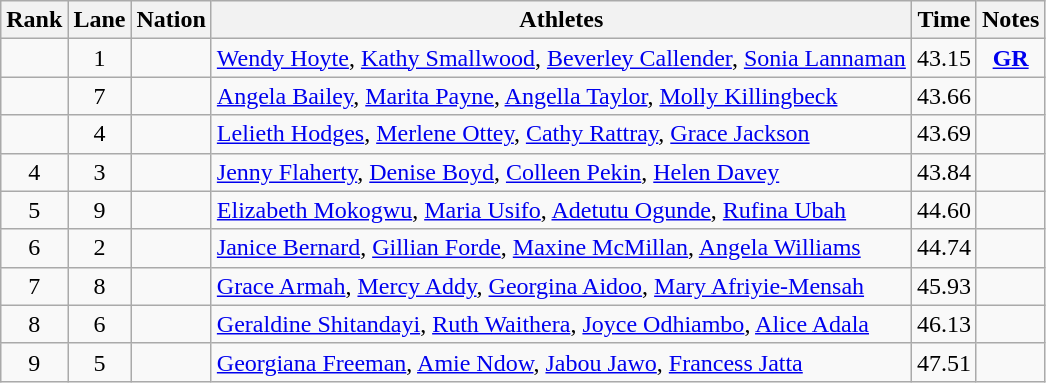<table class="wikitable sortable" style="text-align:center">
<tr>
<th>Rank</th>
<th>Lane</th>
<th>Nation</th>
<th>Athletes</th>
<th>Time</th>
<th>Notes</th>
</tr>
<tr>
<td></td>
<td>1</td>
<td align=left></td>
<td align=left><a href='#'>Wendy Hoyte</a>, <a href='#'>Kathy Smallwood</a>, <a href='#'>Beverley Callender</a>, <a href='#'>Sonia Lannaman</a></td>
<td>43.15</td>
<td><strong><a href='#'>GR</a></strong></td>
</tr>
<tr>
<td></td>
<td>7</td>
<td align=left></td>
<td align=left><a href='#'>Angela Bailey</a>, <a href='#'>Marita Payne</a>, <a href='#'>Angella Taylor</a>, <a href='#'>Molly Killingbeck</a></td>
<td>43.66</td>
<td></td>
</tr>
<tr>
<td></td>
<td>4</td>
<td align=left></td>
<td align=left><a href='#'>Lelieth Hodges</a>, <a href='#'>Merlene Ottey</a>, <a href='#'>Cathy Rattray</a>, <a href='#'>Grace Jackson</a></td>
<td>43.69</td>
<td></td>
</tr>
<tr>
<td>4</td>
<td>3</td>
<td align=left></td>
<td align=left><a href='#'>Jenny Flaherty</a>, <a href='#'>Denise Boyd</a>, <a href='#'>Colleen Pekin</a>, <a href='#'>Helen Davey</a></td>
<td>43.84</td>
<td></td>
</tr>
<tr>
<td>5</td>
<td>9</td>
<td align=left></td>
<td align=left><a href='#'>Elizabeth Mokogwu</a>, <a href='#'>Maria Usifo</a>, <a href='#'>Adetutu Ogunde</a>, <a href='#'>Rufina Ubah</a></td>
<td>44.60</td>
<td></td>
</tr>
<tr>
<td>6</td>
<td>2</td>
<td align=left></td>
<td align=left><a href='#'>Janice Bernard</a>, <a href='#'>Gillian Forde</a>, <a href='#'>Maxine McMillan</a>, <a href='#'>Angela Williams</a></td>
<td>44.74</td>
<td></td>
</tr>
<tr>
<td>7</td>
<td>8</td>
<td align=left></td>
<td align=left><a href='#'>Grace Armah</a>, <a href='#'>Mercy Addy</a>, <a href='#'>Georgina Aidoo</a>, <a href='#'>Mary Afriyie-Mensah</a></td>
<td>45.93</td>
<td></td>
</tr>
<tr>
<td>8</td>
<td>6</td>
<td align=left></td>
<td align=left><a href='#'>Geraldine Shitandayi</a>, <a href='#'>Ruth Waithera</a>, <a href='#'>Joyce Odhiambo</a>, <a href='#'>Alice Adala</a></td>
<td>46.13</td>
<td></td>
</tr>
<tr>
<td>9</td>
<td>5</td>
<td align=left></td>
<td align=left><a href='#'>Georgiana Freeman</a>, <a href='#'>Amie Ndow</a>, <a href='#'>Jabou Jawo</a>, <a href='#'>Francess Jatta</a></td>
<td>47.51</td>
<td></td>
</tr>
</table>
